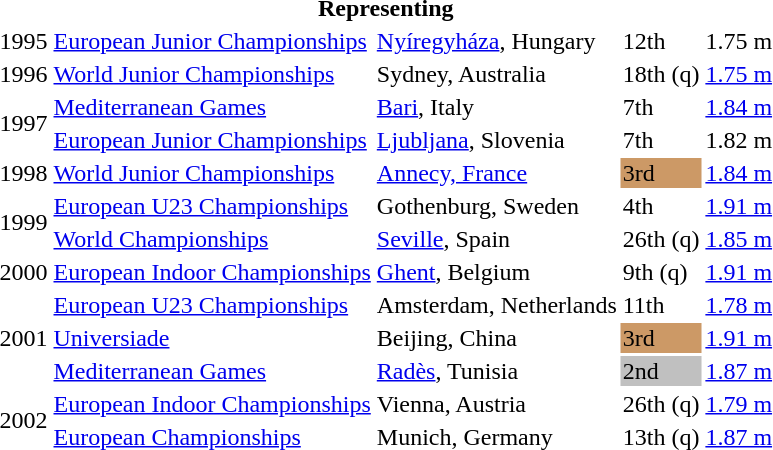<table>
<tr>
<th colspan="6">Representing </th>
</tr>
<tr>
<td>1995</td>
<td><a href='#'>European Junior Championships</a></td>
<td><a href='#'>Nyíregyháza</a>, Hungary</td>
<td>12th</td>
<td>1.75 m</td>
</tr>
<tr>
<td>1996</td>
<td><a href='#'>World Junior Championships</a></td>
<td>Sydney, Australia</td>
<td>18th (q)</td>
<td><a href='#'>1.75 m</a></td>
</tr>
<tr>
<td rowspan=2>1997</td>
<td><a href='#'>Mediterranean Games</a></td>
<td><a href='#'>Bari</a>, Italy</td>
<td>7th</td>
<td><a href='#'>1.84 m</a></td>
</tr>
<tr>
<td><a href='#'>European Junior Championships</a></td>
<td><a href='#'>Ljubljana</a>, Slovenia</td>
<td>7th</td>
<td>1.82 m</td>
</tr>
<tr>
<td>1998</td>
<td><a href='#'>World Junior Championships</a></td>
<td><a href='#'>Annecy, France</a></td>
<td bgcolor=cc9966>3rd</td>
<td><a href='#'>1.84 m</a></td>
</tr>
<tr>
<td rowspan=2>1999</td>
<td><a href='#'>European U23 Championships</a></td>
<td>Gothenburg, Sweden</td>
<td>4th</td>
<td><a href='#'>1.91 m</a></td>
</tr>
<tr>
<td><a href='#'>World Championships</a></td>
<td><a href='#'>Seville</a>, Spain</td>
<td>26th (q)</td>
<td><a href='#'>1.85 m</a></td>
</tr>
<tr>
<td>2000</td>
<td><a href='#'>European Indoor Championships</a></td>
<td><a href='#'>Ghent</a>, Belgium</td>
<td>9th (q)</td>
<td><a href='#'>1.91 m</a></td>
</tr>
<tr>
<td rowspan=3>2001</td>
<td><a href='#'>European U23 Championships</a></td>
<td>Amsterdam, Netherlands</td>
<td>11th</td>
<td><a href='#'>1.78 m</a></td>
</tr>
<tr>
<td><a href='#'>Universiade</a></td>
<td>Beijing, China</td>
<td bgcolor=cc9966>3rd</td>
<td><a href='#'>1.91 m</a></td>
</tr>
<tr>
<td><a href='#'>Mediterranean Games</a></td>
<td><a href='#'>Radès</a>, Tunisia</td>
<td bgcolor=silver>2nd</td>
<td><a href='#'>1.87 m</a></td>
</tr>
<tr>
<td rowspan=2>2002</td>
<td><a href='#'>European Indoor Championships</a></td>
<td>Vienna, Austria</td>
<td>26th (q)</td>
<td><a href='#'>1.79 m</a></td>
</tr>
<tr>
<td><a href='#'>European Championships</a></td>
<td>Munich, Germany</td>
<td>13th (q)</td>
<td><a href='#'>1.87 m</a></td>
</tr>
</table>
